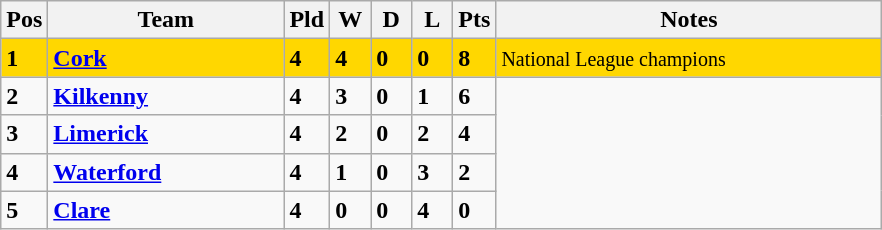<table class="wikitable" style="text-align: centre;">
<tr>
<th width=20>Pos</th>
<th width=150>Team</th>
<th width=20>Pld</th>
<th width=20>W</th>
<th width=20>D</th>
<th width=20>L</th>
<th width=20>Pts</th>
<th width=250>Notes</th>
</tr>
<tr style="background:gold;">
<td><strong>1</strong></td>
<td align=left><strong> <a href='#'>Cork</a> </strong></td>
<td><strong>4</strong></td>
<td><strong>4</strong></td>
<td><strong>0</strong></td>
<td><strong>0</strong></td>
<td><strong>8</strong></td>
<td><small> National League champions</small></td>
</tr>
<tr>
<td><strong>2</strong></td>
<td align=left><strong> <a href='#'>Kilkenny</a> </strong></td>
<td><strong>4</strong></td>
<td><strong>3</strong></td>
<td><strong>0</strong></td>
<td><strong>1</strong></td>
<td><strong>6</strong></td>
</tr>
<tr>
<td><strong>3</strong></td>
<td align=left><strong> <a href='#'>Limerick</a> </strong></td>
<td><strong>4</strong></td>
<td><strong>2</strong></td>
<td><strong>0</strong></td>
<td><strong>2</strong></td>
<td><strong>4</strong></td>
</tr>
<tr>
<td><strong>4</strong></td>
<td align=left><strong> <a href='#'>Waterford</a> </strong></td>
<td><strong>4</strong></td>
<td><strong>1</strong></td>
<td><strong>0</strong></td>
<td><strong>3</strong></td>
<td><strong>2</strong></td>
</tr>
<tr>
<td><strong>5</strong></td>
<td align=left><strong> <a href='#'>Clare</a> </strong></td>
<td><strong>4</strong></td>
<td><strong>0</strong></td>
<td><strong>0</strong></td>
<td><strong>4</strong></td>
<td><strong>0</strong></td>
</tr>
</table>
